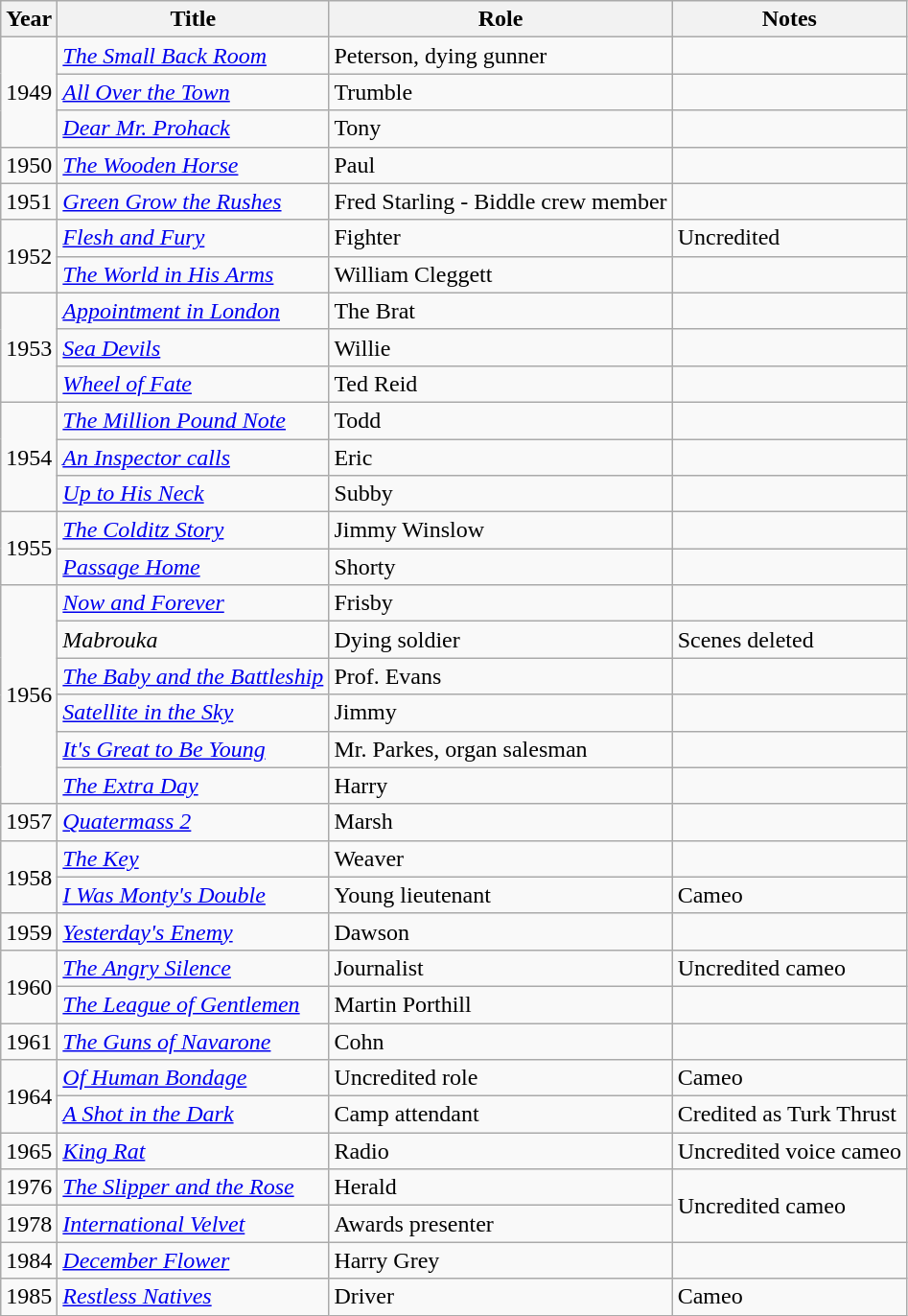<table class="wikitable">
<tr>
<th>Year</th>
<th>Title</th>
<th>Role</th>
<th>Notes</th>
</tr>
<tr>
<td rowspan=3>1949</td>
<td><em><a href='#'>The Small Back Room</a></em></td>
<td>Peterson, dying gunner</td>
<td></td>
</tr>
<tr>
<td><em><a href='#'>All Over the Town</a></em></td>
<td>Trumble</td>
<td></td>
</tr>
<tr>
<td><em><a href='#'>Dear Mr. Prohack</a></em></td>
<td>Tony</td>
<td></td>
</tr>
<tr>
<td>1950</td>
<td><em><a href='#'>The Wooden Horse</a></em></td>
<td>Paul</td>
<td></td>
</tr>
<tr>
<td>1951</td>
<td><em><a href='#'>Green Grow the Rushes</a></em></td>
<td>Fred Starling - Biddle crew member</td>
<td></td>
</tr>
<tr>
<td rowspan=2>1952</td>
<td><em><a href='#'>Flesh and Fury</a></em></td>
<td>Fighter</td>
<td>Uncredited</td>
</tr>
<tr>
<td><em><a href='#'>The World in His Arms</a></em></td>
<td>William Cleggett</td>
<td></td>
</tr>
<tr>
<td rowspan=3>1953</td>
<td><em><a href='#'>Appointment in London</a></em></td>
<td>The Brat</td>
<td></td>
</tr>
<tr>
<td><em><a href='#'>Sea Devils</a></em></td>
<td>Willie</td>
<td></td>
</tr>
<tr>
<td><em><a href='#'>Wheel of Fate</a></em></td>
<td>Ted Reid</td>
<td></td>
</tr>
<tr>
<td rowspan=3>1954</td>
<td><em><a href='#'>The Million Pound Note</a></em></td>
<td>Todd</td>
<td></td>
</tr>
<tr>
<td><em><a href='#'>An Inspector calls</a></em></td>
<td>Eric</td>
<td></td>
</tr>
<tr>
<td><em><a href='#'>Up to His Neck</a></em></td>
<td>Subby</td>
<td></td>
</tr>
<tr>
<td rowspan=2>1955</td>
<td><em><a href='#'>The Colditz Story</a></em></td>
<td>Jimmy Winslow</td>
<td></td>
</tr>
<tr>
<td><em><a href='#'>Passage Home</a></em></td>
<td>Shorty</td>
<td></td>
</tr>
<tr>
<td rowspan=6>1956</td>
<td><em><a href='#'>Now and Forever</a></em></td>
<td>Frisby</td>
<td></td>
</tr>
<tr>
<td><em>Mabrouka</em></td>
<td>Dying soldier</td>
<td>Scenes deleted</td>
</tr>
<tr>
<td><em><a href='#'>The Baby and the Battleship</a></em></td>
<td>Prof. Evans</td>
<td></td>
</tr>
<tr>
<td><em><a href='#'>Satellite in the Sky</a></em></td>
<td>Jimmy</td>
<td></td>
</tr>
<tr>
<td><em><a href='#'>It's Great to Be Young</a></em></td>
<td>Mr. Parkes, organ salesman</td>
<td></td>
</tr>
<tr>
<td><em><a href='#'>The Extra Day</a></em></td>
<td>Harry</td>
<td></td>
</tr>
<tr>
<td>1957</td>
<td><em><a href='#'>Quatermass 2</a></em></td>
<td>Marsh</td>
<td></td>
</tr>
<tr>
<td rowspan=2>1958</td>
<td><em><a href='#'>The Key</a></em></td>
<td>Weaver</td>
<td></td>
</tr>
<tr>
<td><em><a href='#'>I Was Monty's Double</a></em></td>
<td>Young lieutenant</td>
<td>Cameo</td>
</tr>
<tr>
<td>1959</td>
<td><em><a href='#'>Yesterday's Enemy</a></em></td>
<td>Dawson</td>
<td></td>
</tr>
<tr>
<td rowspan=2>1960</td>
<td><em><a href='#'>The Angry Silence</a></em></td>
<td>Journalist</td>
<td>Uncredited cameo</td>
</tr>
<tr>
<td><em><a href='#'>The League of Gentlemen</a></em></td>
<td>Martin Porthill</td>
<td></td>
</tr>
<tr>
<td>1961</td>
<td><em><a href='#'>The Guns of Navarone</a></em></td>
<td>Cohn</td>
<td></td>
</tr>
<tr>
<td rowspan=2>1964</td>
<td><em><a href='#'>Of Human Bondage</a></em></td>
<td>Uncredited role</td>
<td>Cameo</td>
</tr>
<tr>
<td><em><a href='#'>A Shot in the Dark</a></em></td>
<td>Camp attendant</td>
<td>Credited as Turk Thrust</td>
</tr>
<tr>
<td>1965</td>
<td><em><a href='#'>King Rat</a></em></td>
<td>Radio</td>
<td>Uncredited voice cameo</td>
</tr>
<tr>
<td>1976</td>
<td><em><a href='#'>The Slipper and the Rose</a></em></td>
<td>Herald</td>
<td rowspan="2">Uncredited cameo</td>
</tr>
<tr>
<td>1978</td>
<td><em><a href='#'>International Velvet</a></em></td>
<td>Awards presenter</td>
</tr>
<tr>
<td>1984</td>
<td><em><a href='#'>December Flower</a></em></td>
<td>Harry Grey</td>
<td></td>
</tr>
<tr>
<td>1985</td>
<td><em><a href='#'>Restless Natives</a></em></td>
<td>Driver</td>
<td>Cameo</td>
</tr>
</table>
